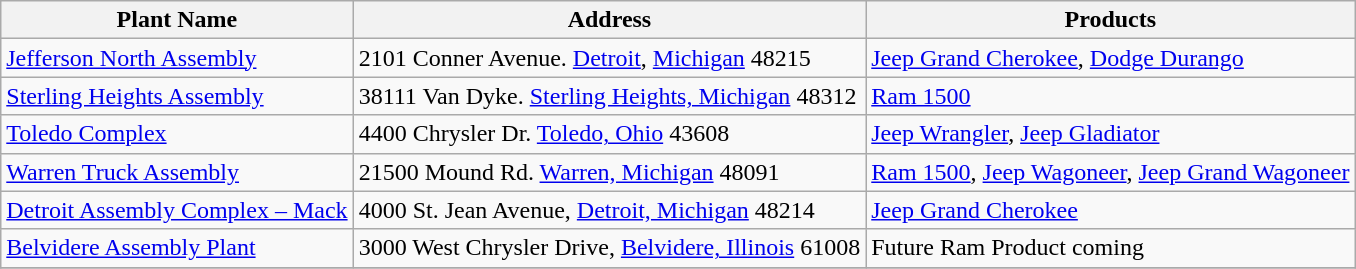<table class="wikitable">
<tr>
<th>Plant Name</th>
<th>Address</th>
<th>Products</th>
</tr>
<tr --->
<td><a href='#'>Jefferson North Assembly</a></td>
<td>2101 Conner Avenue. <a href='#'>Detroit</a>, <a href='#'>Michigan</a> 48215</td>
<td><a href='#'>Jeep Grand Cherokee</a>, <a href='#'>Dodge Durango</a></td>
</tr>
<tr -->
<td><a href='#'>Sterling Heights Assembly</a></td>
<td>38111 Van Dyke. <a href='#'>Sterling Heights, Michigan</a> 48312</td>
<td><a href='#'>Ram 1500</a></td>
</tr>
<tr --->
<td><a href='#'>Toledo Complex</a></td>
<td>4400 Chrysler Dr. <a href='#'>Toledo, Ohio</a> 43608</td>
<td><a href='#'>Jeep Wrangler</a>, <a href='#'>Jeep Gladiator</a></td>
</tr>
<tr --->
<td><a href='#'>Warren Truck Assembly</a></td>
<td>21500 Mound Rd. <a href='#'>Warren, Michigan</a> 48091</td>
<td><a href='#'>Ram 1500</a>, <a href='#'>Jeep Wagoneer</a>, <a href='#'>Jeep Grand Wagoneer</a></td>
</tr>
<tr --->
<td><a href='#'>Detroit Assembly Complex – Mack</a></td>
<td>4000 St. Jean Avenue, <a href='#'>Detroit, Michigan</a> 48214</td>
<td><a href='#'>Jeep Grand Cherokee</a></td>
</tr>
<tr --->
<td><a href='#'>Belvidere Assembly Plant</a></td>
<td>3000 West Chrysler Drive, <a href='#'>Belvidere, Illinois</a> 61008</td>
<td>Future Ram Product coming</td>
</tr>
<tr --->
</tr>
</table>
